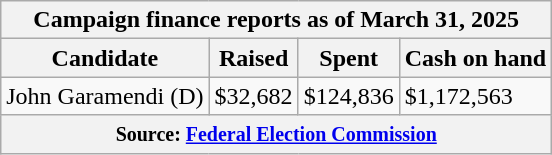<table class="wikitable sortable">
<tr>
<th colspan=4>Campaign finance reports as of March 31, 2025</th>
</tr>
<tr style="text-align:center;">
<th>Candidate</th>
<th>Raised</th>
<th>Spent</th>
<th>Cash on hand</th>
</tr>
<tr>
<td>John Garamendi (D)</td>
<td>$32,682</td>
<td>$124,836</td>
<td>$1,172,563</td>
</tr>
<tr>
<th colspan="4"><small>Source: <a href='#'>Federal Election Commission</a></small></th>
</tr>
</table>
